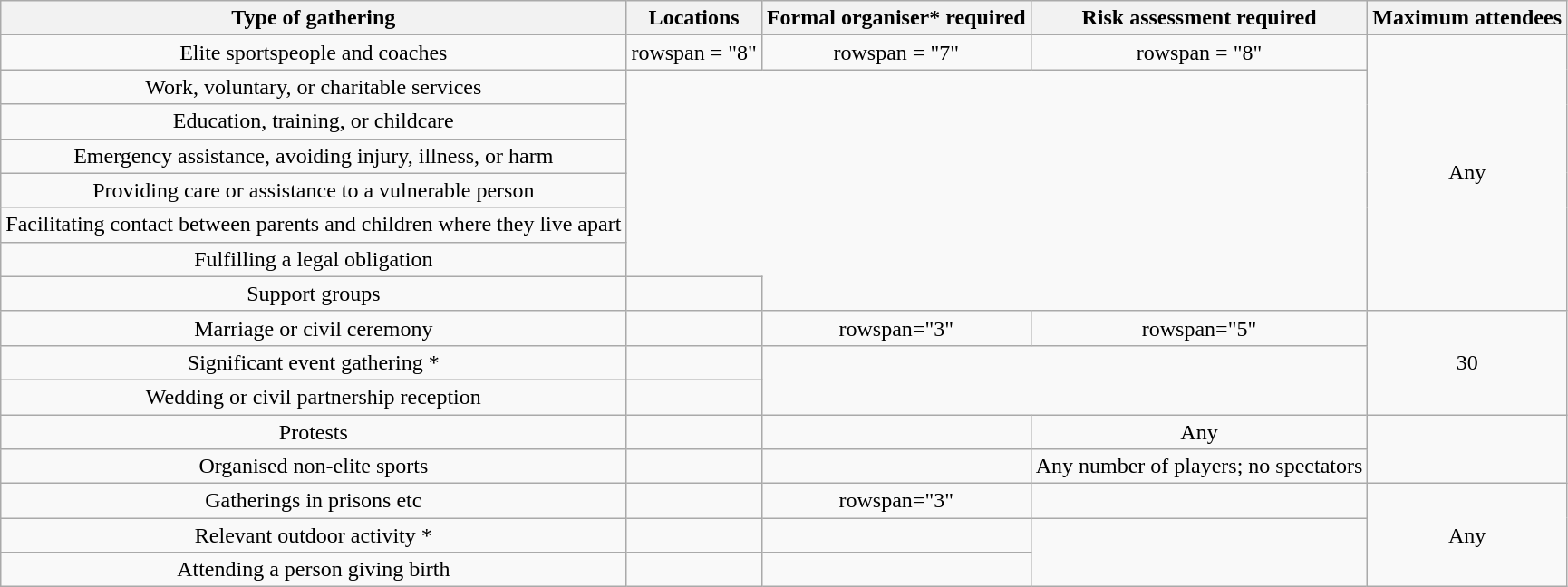<table class="wikitable" style="text-align: center;">
<tr>
<th>Type of gathering</th>
<th>Locations</th>
<th>Formal organiser* required</th>
<th>Risk assessment required</th>
<th>Maximum attendees</th>
</tr>
<tr>
<td>Elite sportspeople and coaches</td>
<td>rowspan = "8" </td>
<td>rowspan = "7" </td>
<td>rowspan = "8" </td>
<td rowspan = "8">Any</td>
</tr>
<tr>
<td>Work, voluntary, or charitable services</td>
</tr>
<tr>
<td>Education, training, or childcare</td>
</tr>
<tr>
<td>Emergency assistance, avoiding injury, illness, or harm</td>
</tr>
<tr>
<td>Providing care or assistance to a vulnerable person</td>
</tr>
<tr>
<td>Facilitating contact between parents and children where they live apart</td>
</tr>
<tr>
<td>Fulfilling a legal obligation</td>
</tr>
<tr>
<td>Support groups</td>
<td></td>
</tr>
<tr>
<td>Marriage or civil ceremony</td>
<td></td>
<td>rowspan="3" </td>
<td>rowspan="5" </td>
<td rowspan="3">30</td>
</tr>
<tr>
<td>Significant event gathering *</td>
<td></td>
</tr>
<tr>
<td>Wedding or civil partnership reception</td>
<td></td>
</tr>
<tr>
<td>Protests</td>
<td></td>
<td></td>
<td>Any</td>
</tr>
<tr>
<td>Organised non-elite sports</td>
<td></td>
<td></td>
<td>Any number of players; no spectators</td>
</tr>
<tr>
<td>Gatherings in prisons etc</td>
<td></td>
<td>rowspan="3" </td>
<td></td>
<td rowspan="3">Any</td>
</tr>
<tr>
<td>Relevant outdoor activity *</td>
<td></td>
<td></td>
</tr>
<tr>
<td>Attending a person giving birth</td>
<td></td>
<td></td>
</tr>
</table>
